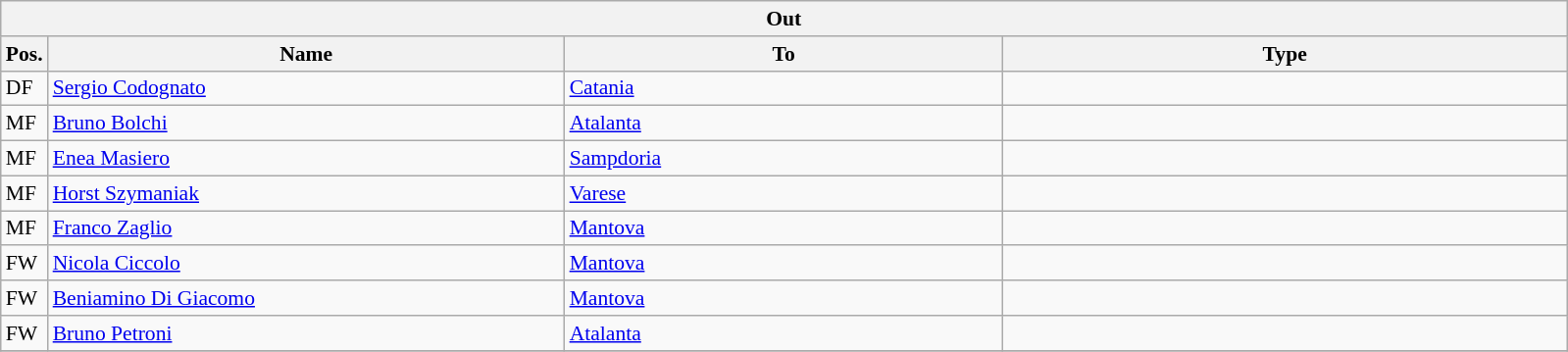<table class="wikitable" style="font-size:90%;">
<tr>
<th colspan="4">Out</th>
</tr>
<tr>
<th width=3%>Pos.</th>
<th width=33%>Name</th>
<th width=28%>To</th>
<th width=36%>Type</th>
</tr>
<tr>
<td>DF</td>
<td><a href='#'>Sergio Codognato</a></td>
<td><a href='#'>Catania</a></td>
<td></td>
</tr>
<tr>
<td>MF</td>
<td><a href='#'>Bruno Bolchi</a></td>
<td><a href='#'>Atalanta</a></td>
<td></td>
</tr>
<tr>
<td>MF</td>
<td><a href='#'>Enea Masiero</a></td>
<td><a href='#'>Sampdoria</a></td>
<td></td>
</tr>
<tr>
<td>MF</td>
<td><a href='#'>Horst Szymaniak</a></td>
<td><a href='#'>Varese</a></td>
<td></td>
</tr>
<tr>
<td>MF</td>
<td><a href='#'>Franco Zaglio</a></td>
<td><a href='#'>Mantova</a></td>
<td></td>
</tr>
<tr>
<td>FW</td>
<td><a href='#'>Nicola Ciccolo</a></td>
<td><a href='#'>Mantova</a></td>
<td></td>
</tr>
<tr>
<td>FW</td>
<td><a href='#'>Beniamino Di Giacomo</a></td>
<td><a href='#'>Mantova</a></td>
<td></td>
</tr>
<tr>
<td>FW</td>
<td><a href='#'>Bruno Petroni</a></td>
<td><a href='#'>Atalanta</a></td>
<td></td>
</tr>
<tr>
</tr>
</table>
